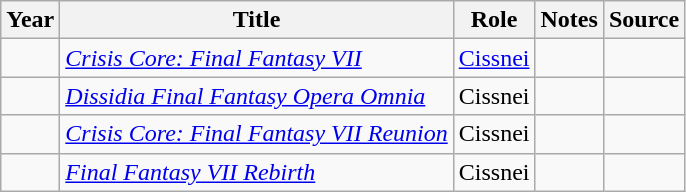<table class="wikitable sortable plainrowheaders">
<tr>
<th>Year</th>
<th>Title</th>
<th>Role</th>
<th class="unsortable">Notes</th>
<th class="unsortable">Source</th>
</tr>
<tr>
<td></td>
<td><em><a href='#'>Crisis Core: Final Fantasy VII</a></em></td>
<td><a href='#'>Cissnei</a></td>
<td></td>
<td></td>
</tr>
<tr>
<td></td>
<td><em><a href='#'>Dissidia Final Fantasy Opera Omnia</a></em></td>
<td>Cissnei</td>
<td></td>
<td></td>
</tr>
<tr>
<td></td>
<td><em><a href='#'>Crisis Core: Final Fantasy VII Reunion</a></em></td>
<td>Cissnei</td>
<td></td>
<td></td>
</tr>
<tr>
<td></td>
<td><em><a href='#'>Final Fantasy VII Rebirth</a></em></td>
<td>Cissnei</td>
<td></td>
<td></td>
</tr>
</table>
